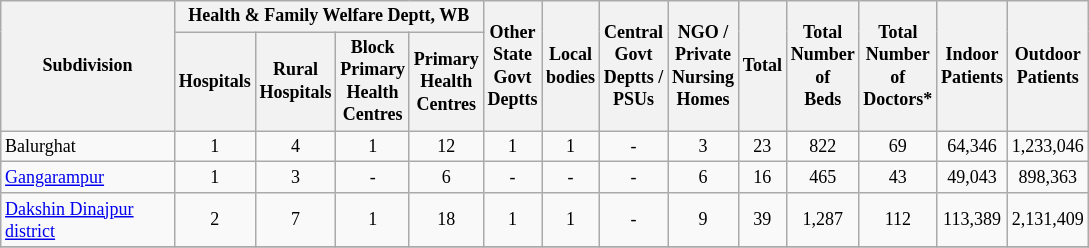<table class="wikitable" style="text-align:center;font-size: 9pt">
<tr>
<th width="110" rowspan="2">Subdivision</th>
<th width="160" colspan="4" rowspan="1">Health & Family Welfare Deptt, WB</th>
<th widthspan="110" rowspan="2">Other<br>State<br>Govt<br>Deptts</th>
<th widthspan="110" rowspan="2">Local<br>bodies</th>
<th widthspan="110" rowspan="2">Central<br>Govt<br>Deptts /<br>PSUs</th>
<th widthspan="110" rowspan="2">NGO /<br>Private<br>Nursing<br>Homes</th>
<th widthspan="110" rowspan="2">Total</th>
<th widthspan="110" rowspan="2">Total<br>Number<br>of<br>Beds</th>
<th widthspan="110" rowspan="2">Total<br>Number<br>of<br>Doctors*</th>
<th widthspan="130" rowspan="2">Indoor<br>Patients</th>
<th widthspan="130" rowspan="2">Outdoor<br>Patients</th>
</tr>
<tr>
<th width="40">Hospitals<br></th>
<th width="40">Rural<br>Hospitals<br></th>
<th width="40">Block<br>Primary<br>Health<br>Centres<br></th>
<th width="40">Primary<br>Health<br>Centres<br></th>
</tr>
<tr>
<td align=left>Balurghat</td>
<td align="center">1</td>
<td align="center">4</td>
<td align="center">1</td>
<td align="center">12</td>
<td align="center">1</td>
<td align="center">1</td>
<td align="center">-</td>
<td align="center">3</td>
<td align="center">23</td>
<td align="center">822</td>
<td align="center">69</td>
<td align="center">64,346</td>
<td align="center">1,233,046</td>
</tr>
<tr>
<td align=left><a href='#'>Gangarampur</a></td>
<td align="center">1</td>
<td align="center">3</td>
<td align="center">-</td>
<td align="center">6</td>
<td align="center">-</td>
<td align="center">-</td>
<td align="center">-</td>
<td align="center">6</td>
<td align="center">16</td>
<td align="center">465</td>
<td align="center">43</td>
<td align="center">49,043</td>
<td align="center">898,363</td>
</tr>
<tr>
<td align=left><a href='#'>Dakshin Dinajpur district</a></td>
<td align="center">2</td>
<td align="center">7</td>
<td align="center">1</td>
<td align="center">18</td>
<td align="center">1</td>
<td align="center">1</td>
<td align="center">-</td>
<td align="center">9</td>
<td align="center">39</td>
<td align="center">1,287</td>
<td align="center">112</td>
<td align="center">113,389</td>
<td align="center">2,131,409</td>
</tr>
<tr>
</tr>
</table>
